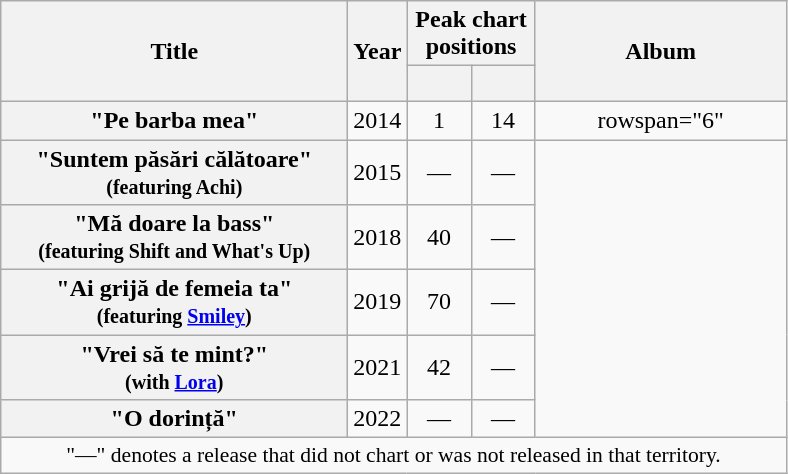<table class="wikitable plainrowheaders" style="text-align:center;">
<tr>
<th scope="col" rowspan="2" style="width:14em;">Title</th>
<th scope="col" rowspan="2" style="width:1em;">Year</th>
<th colspan="2" scope="col">Peak chart positions</th>
<th scope="col" rowspan="2" style="width:10em;">Album</th>
</tr>
<tr>
<th scope="col" style="width:2.5em;font-size:90%;"><br></th>
<th scope="col" style="width:2.5em;font-size:90%;"><br></th>
</tr>
<tr>
<th scope="row">"Pe barba mea"</th>
<td rowspan="1">2014</td>
<td>1</td>
<td>14</td>
<td>rowspan="6" </td>
</tr>
<tr>
<th scope="row">"Suntem păsări călătoare"<br><small>(featuring Achi)</small></th>
<td rowspan="1">2015</td>
<td>—</td>
<td>—</td>
</tr>
<tr>
<th scope="row">"Mă doare la bass"<br><small>(featuring Shift and What's Up)</small></th>
<td rowspan="1">2018</td>
<td>40</td>
<td>—</td>
</tr>
<tr>
<th scope="row">"Ai grijă de femeia ta"<br><small>(featuring <a href='#'>Smiley</a>)</small></th>
<td rowspan="1">2019</td>
<td>70</td>
<td>—</td>
</tr>
<tr>
<th scope="row">"Vrei să te mint?"<br><small>(with <a href='#'>Lora</a>)</small></th>
<td rowspan="1">2021</td>
<td>42</td>
<td>—</td>
</tr>
<tr>
<th scope="row">"O dorință"</th>
<td rowspan="1">2022</td>
<td>—</td>
<td>—</td>
</tr>
<tr>
<td colspan="15" style="font-size:90%">"—" denotes a release that did not chart or was not released in that territory.</td>
</tr>
</table>
